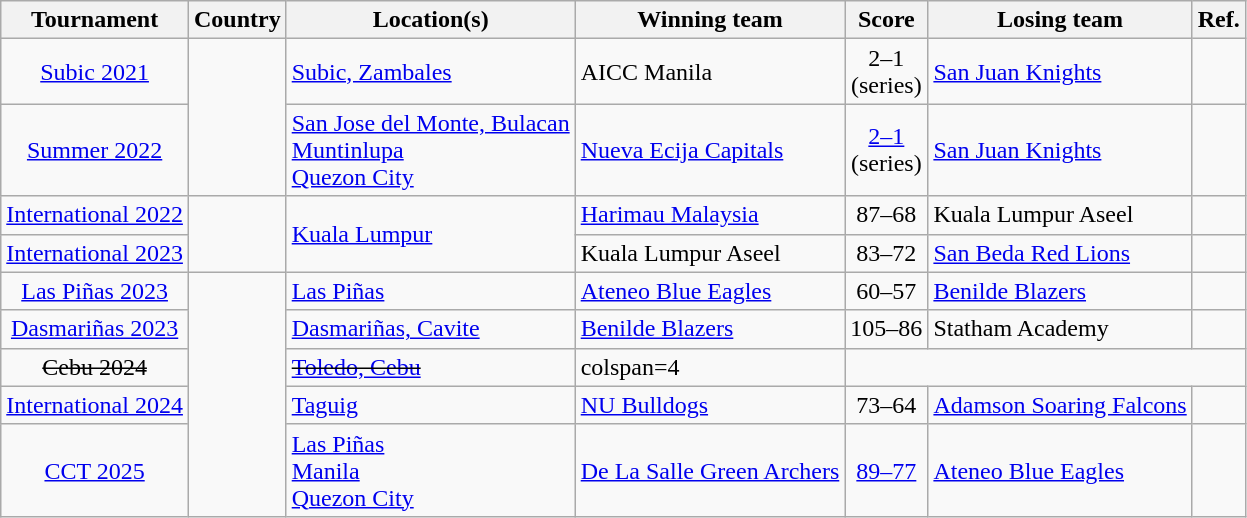<table class="wikitable">
<tr>
<th>Tournament</th>
<th>Country</th>
<th>Location(s)</th>
<th>Winning team</th>
<th>Score</th>
<th>Losing team</th>
<th>Ref.</th>
</tr>
<tr>
<td align=center><a href='#'>Subic 2021</a></td>
<td rowspan=2></td>
<td><a href='#'>Subic, Zambales</a></td>
<td> AICC Manila <br> </td>
<td align=center>2–1 <br> (series)</td>
<td> <a href='#'>San Juan Knights</a> <br> </td>
<td></td>
</tr>
<tr>
<td align=center><a href='#'>Summer 2022</a></td>
<td><a href='#'>San Jose del Monte, Bulacan</a> <br> <a href='#'>Muntinlupa</a> <br> <a href='#'>Quezon City</a></td>
<td> <a href='#'>Nueva Ecija Capitals</a> <br> </td>
<td align=center><a href='#'>2–1</a> <br> (series)</td>
<td> <a href='#'>San Juan Knights</a> <br> </td>
<td></td>
</tr>
<tr>
<td align=center><a href='#'>International 2022</a></td>
<td rowspan=2></td>
<td rowspan=2><a href='#'>Kuala Lumpur</a></td>
<td> <a href='#'>Harimau Malaysia</a> <br> </td>
<td align=center>87–68</td>
<td> Kuala Lumpur Aseel <br> </td>
<td></td>
</tr>
<tr>
<td align=center><a href='#'>International 2023</a></td>
<td> Kuala Lumpur Aseel <br> </td>
<td align=center>83–72</td>
<td> <a href='#'>San Beda Red Lions</a> <br> </td>
<td></td>
</tr>
<tr>
<td align=center><a href='#'>Las Piñas 2023</a></td>
<td rowspan=5></td>
<td><a href='#'>Las Piñas</a></td>
<td> <a href='#'>Ateneo Blue Eagles</a> <br> </td>
<td align=center>60–57</td>
<td> <a href='#'>Benilde Blazers</a> <br> </td>
<td></td>
</tr>
<tr>
<td align=center><a href='#'>Dasmariñas 2023</a></td>
<td><a href='#'>Dasmariñas, Cavite</a></td>
<td> <a href='#'>Benilde Blazers</a> <br> </td>
<td align=center>105–86</td>
<td> Statham Academy <br> </td>
<td></td>
</tr>
<tr>
<td align=center><s>Cebu 2024</s></td>
<td><s><a href='#'>Toledo, Cebu</a></s></td>
<td>colspan=4 </td>
</tr>
<tr>
<td align=center><a href='#'>International 2024</a></td>
<td><a href='#'>Taguig</a></td>
<td> <a href='#'>NU Bulldogs</a> <br> </td>
<td align=center>73–64</td>
<td> <a href='#'>Adamson Soaring Falcons</a> <br> </td>
<td></td>
</tr>
<tr>
<td align=center><a href='#'>CCT 2025</a></td>
<td><a href='#'>Las Piñas</a> <br> <a href='#'>Manila</a> <br> <a href='#'>Quezon City</a></td>
<td> <a href='#'>De La Salle Green Archers</a> <br> </td>
<td align=center><a href='#'>89–77</a></td>
<td> <a href='#'>Ateneo Blue Eagles</a> <br> </td>
<td></td>
</tr>
</table>
